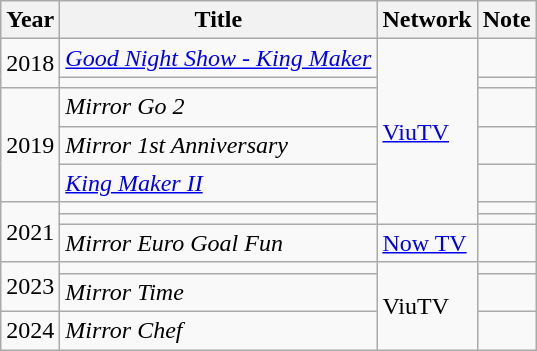<table class="wikitable plainrowheaders">
<tr>
<th scope="col">Year</th>
<th scope="col">Title</th>
<th scope="col">Network</th>
<th scope="col">Note</th>
</tr>
<tr>
<td rowspan=2>2018</td>
<td><em><a href='#'>Good Night Show - King Maker</a></em></td>
<td rowspan=7><a href='#'>ViuTV</a></td>
<td></td>
</tr>
<tr>
<td></td>
<td></td>
</tr>
<tr>
<td rowspan=3>2019</td>
<td><em>Mirror Go</em> <em>2</em></td>
<td></td>
</tr>
<tr>
<td><em>Mirror 1st Anniversary</em></td>
<td></td>
</tr>
<tr>
<td><em><a href='#'>King Maker II</a></em></td>
<td></td>
</tr>
<tr>
<td rowspan=3>2021</td>
<td></td>
<td></td>
</tr>
<tr>
<td></td>
<td></td>
</tr>
<tr>
<td><em>Mirror Euro Goal Fun</em></td>
<td><a href='#'>Now TV</a></td>
<td></td>
</tr>
<tr>
<td rowspan="2">2023</td>
<td></td>
<td rowspan="3">ViuTV</td>
<td></td>
</tr>
<tr>
<td><em>Mirror Time</em></td>
<td></td>
</tr>
<tr>
<td>2024</td>
<td><em>Mirror Chef</em></td>
<td></td>
</tr>
</table>
